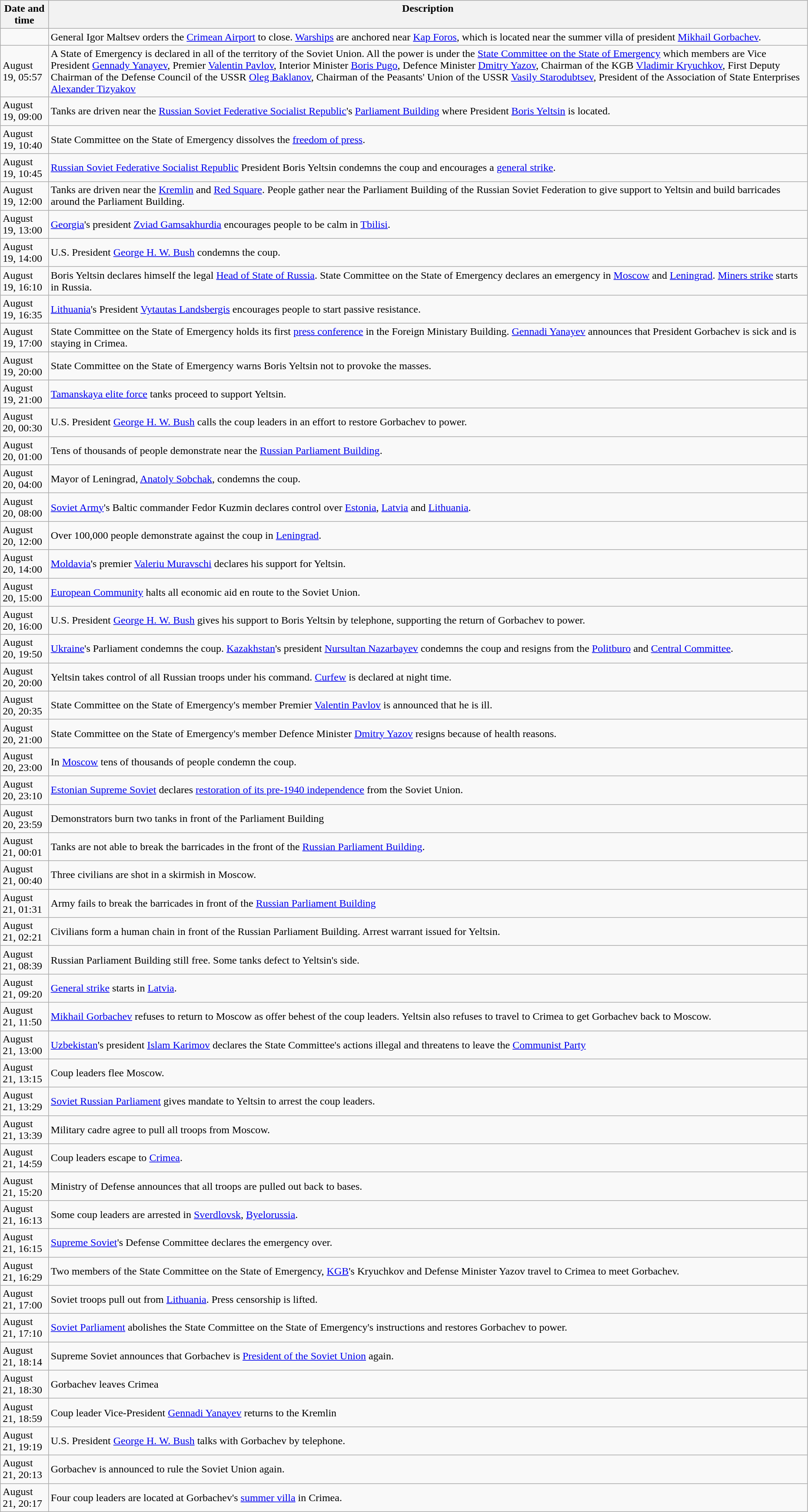<table class="wikitable sortable" style="width:98%;">
<tr style="vertical-align: top;">
<th scope="col">Date and time</th>
<th scope="col" class="unsortable">Description</th>
</tr>
<tr>
<td data-sort-value="1991-08-19 04:00"></td>
<td>General Igor Maltsev orders the <a href='#'>Crimean Airport</a> to close. <a href='#'>Warships</a> are anchored near <a href='#'>Kap Foros</a>, which is located near the summer villa of president <a href='#'>Mikhail Gorbachev</a>.</td>
</tr>
<tr>
<td data-sort-value="1991-08-19 05:57">August 19, 05:57</td>
<td>A State of Emergency is declared in all of the territory of the Soviet Union. All the power is under the <a href='#'>State Committee on the State of Emergency</a> which members are Vice President <a href='#'>Gennady Yanayev</a>, Premier <a href='#'>Valentin Pavlov</a>, Interior Minister <a href='#'>Boris Pugo</a>, Defence Minister <a href='#'>Dmitry Yazov</a>, Chairman of the KGB <a href='#'>Vladimir Kryuchkov</a>, First Deputy Chairman of the Defense Council of the USSR <a href='#'>Oleg Baklanov</a>, Chairman of the Peasants' Union of the USSR <a href='#'>Vasily Starodubtsev</a>, President of the Association of State Enterprises <a href='#'>Alexander Tizyakov</a></td>
</tr>
<tr>
<td data-sort-value="1991-08-19 09:00">August 19, 09:00</td>
<td>Tanks are driven near the <a href='#'>Russian Soviet Federative Socialist Republic</a>'s <a href='#'>Parliament Building</a> where President <a href='#'>Boris Yeltsin</a> is located.</td>
</tr>
<tr>
<td data-sort-value="1991-08-19 10:40">August 19, 10:40</td>
<td>State Committee on the State of Emergency dissolves the <a href='#'>freedom of press</a>.</td>
</tr>
<tr>
<td data-sort-value="1991-08-19 10:45">August 19, 10:45</td>
<td><a href='#'>Russian Soviet Federative Socialist Republic</a> President Boris Yeltsin condemns the coup and encourages a <a href='#'>general strike</a>.</td>
</tr>
<tr>
<td data-sort-value="1991-08-19 12:00">August 19, 12:00</td>
<td>Tanks are driven near the <a href='#'>Kremlin</a> and <a href='#'>Red Square</a>. People gather near the Parliament Building of the Russian Soviet Federation to give support to Yeltsin and build barricades around the Parliament Building.</td>
</tr>
<tr>
<td data-sort-value="1991-08-19 13:00">August 19, 13:00</td>
<td><a href='#'>Georgia</a>'s president <a href='#'>Zviad Gamsakhurdia</a> encourages people to be calm in <a href='#'>Tbilisi</a>.</td>
</tr>
<tr>
<td data-sort-value="1991-08-19 14:00">August 19, 14:00</td>
<td>U.S. President <a href='#'>George H. W. Bush</a> condemns the coup.</td>
</tr>
<tr>
<td data-sort-value="1991-08-19 16:10">August 19, 16:10</td>
<td>Boris Yeltsin declares himself the legal <a href='#'>Head of State of Russia</a>. State Committee on the State of Emergency declares an emergency in <a href='#'>Moscow</a> and <a href='#'>Leningrad</a>. <a href='#'>Miners strike</a> starts in Russia.</td>
</tr>
<tr>
<td data-sort-value="1991-08-19 16:35">August 19, 16:35</td>
<td><a href='#'>Lithuania</a>'s President <a href='#'>Vytautas Landsbergis</a> encourages people to start passive resistance.</td>
</tr>
<tr>
<td data-sort-value="1991-08-19 17:00">August 19, 17:00</td>
<td>State Committee on the State of Emergency holds its first <a href='#'>press conference</a> in the Foreign Ministary Building. <a href='#'>Gennadi Yanayev</a> announces that President Gorbachev is sick and is staying in Crimea.</td>
</tr>
<tr>
<td data-sort-value="1991-08-19 20:00">August 19, 20:00</td>
<td>State Committee on the State of Emergency warns Boris Yeltsin not to provoke the masses.</td>
</tr>
<tr>
<td data-sort-value="1991-08-19 21:00">August 19, 21:00</td>
<td><a href='#'>Tamanskaya elite force</a> tanks proceed to support Yeltsin.</td>
</tr>
<tr>
<td data-sort-value="1991-08-20 00:30">August 20, 00:30</td>
<td>U.S. President <a href='#'>George H. W. Bush</a> calls the coup leaders in an effort to restore Gorbachev to power.</td>
</tr>
<tr>
<td data-sort-value="1991-08-20 01:00">August 20, 01:00</td>
<td>Tens of thousands of people demonstrate near the <a href='#'>Russian Parliament Building</a>.</td>
</tr>
<tr>
<td data-sort-value="1991-08-20 04:00">August 20, 04:00</td>
<td>Mayor of Leningrad, <a href='#'>Anatoly Sobchak</a>, condemns the coup.</td>
</tr>
<tr>
<td data-sort-value="1991-08-20 08:00">August 20, 08:00</td>
<td><a href='#'>Soviet Army</a>'s Baltic commander Fedor Kuzmin declares control over <a href='#'>Estonia</a>, <a href='#'>Latvia</a> and <a href='#'>Lithuania</a>.</td>
</tr>
<tr>
<td data-sort-value="1991-08-20 12:00">August 20, 12:00</td>
<td>Over 100,000 people demonstrate against the coup in <a href='#'>Leningrad</a>.</td>
</tr>
<tr>
<td data-sort-value="1991-08-20 14:00">August 20, 14:00</td>
<td><a href='#'>Moldavia</a>'s premier <a href='#'>Valeriu Muravschi</a> declares his support for Yeltsin.</td>
</tr>
<tr>
<td data-sort-value="1991-08-20 15:00">August 20, 15:00</td>
<td><a href='#'>European Community</a> halts all economic aid en route to the Soviet Union.</td>
</tr>
<tr>
<td data-sort-value="1991-08-20 16:00">August 20, 16:00</td>
<td>U.S. President <a href='#'>George H. W. Bush</a> gives his support to Boris Yeltsin by telephone, supporting the return of Gorbachev to power.</td>
</tr>
<tr>
<td data-sort-value="1991-08-20 19:50">August 20, 19:50</td>
<td><a href='#'>Ukraine</a>'s Parliament condemns the coup. <a href='#'>Kazakhstan</a>'s president <a href='#'>Nursultan Nazarbayev</a> condemns the coup and resigns from the <a href='#'>Politburo</a> and <a href='#'>Central Committee</a>.</td>
</tr>
<tr>
<td data-sort-value="1991-08-20 20:00">August 20, 20:00</td>
<td>Yeltsin takes control of all Russian troops under his command. <a href='#'>Curfew</a> is declared at night time.</td>
</tr>
<tr>
<td data-sort-value="1991-08-20 20:35">August 20, 20:35</td>
<td>State Committee on the State of Emergency's member Premier <a href='#'>Valentin Pavlov</a> is announced that he is ill.</td>
</tr>
<tr>
<td data-sort-value="1991-08-20 21:00">August 20, 21:00</td>
<td>State Committee on the State of Emergency's member Defence Minister <a href='#'>Dmitry Yazov</a> resigns because of health reasons.</td>
</tr>
<tr>
<td data-sort-value="1991-08-20 23:00">August 20, 23:00</td>
<td>In <a href='#'>Moscow</a> tens of thousands of people condemn the coup.</td>
</tr>
<tr>
<td data-sort-value="1991-08-20 23:10">August 20, 23:10</td>
<td><a href='#'>Estonian Supreme Soviet</a> declares <a href='#'>restoration of its pre-1940 independence</a> from the Soviet Union.</td>
</tr>
<tr>
<td data-sort-value="1991-08-20 23:59">August 20, 23:59</td>
<td>Demonstrators burn two tanks in front of the Parliament Building</td>
</tr>
<tr>
<td data-sort-value="1991-08-21 00:01">August 21, 00:01</td>
<td>Tanks are not able to break the barricades in the front of the <a href='#'>Russian Parliament Building</a>.</td>
</tr>
<tr>
<td data-sort-value="1991-08-21 00:40">August 21, 00:40</td>
<td>Three civilians are shot in a skirmish in Moscow.</td>
</tr>
<tr>
<td data-sort-value="1991-08-21 01:31">August 21, 01:31</td>
<td>Army fails to break the barricades in front of the <a href='#'>Russian Parliament Building</a></td>
</tr>
<tr>
<td data-sort-value="1991-08-21 02:21">August 21, 02:21</td>
<td>Civilians form a human chain in front of the Russian Parliament Building. Arrest warrant issued for Yeltsin.</td>
</tr>
<tr>
<td data-sort-value="1991-08-21 08:39">August 21, 08:39</td>
<td>Russian Parliament Building still free. Some tanks defect to Yeltsin's side.</td>
</tr>
<tr>
<td data-sort-value="1991-08-21 09:20">August 21, 09:20</td>
<td><a href='#'>General strike</a> starts in <a href='#'>Latvia</a>.</td>
</tr>
<tr>
<td data-sort-value="1991-08-21 11:50">August 21, 11:50</td>
<td><a href='#'>Mikhail Gorbachev</a> refuses to return to Moscow as offer behest of the coup leaders. Yeltsin also refuses to travel to Crimea to get Gorbachev back to Moscow.</td>
</tr>
<tr>
<td data-sort-value="1991-08-21 13:00">August 21, 13:00</td>
<td><a href='#'>Uzbekistan</a>'s president <a href='#'>Islam Karimov</a> declares the State Committee's actions illegal and threatens to leave the <a href='#'>Communist Party</a></td>
</tr>
<tr>
<td data-sort-value="1991-08-21 13:15">August 21, 13:15</td>
<td>Coup leaders flee Moscow.</td>
</tr>
<tr>
<td data-sort-value="1991-08-21 13:29">August 21, 13:29</td>
<td><a href='#'>Soviet Russian Parliament</a> gives mandate to Yeltsin to arrest the coup leaders.</td>
</tr>
<tr>
<td data-sort-value="1991-08-21 13:39">August 21, 13:39</td>
<td>Military cadre agree to pull all troops from Moscow.</td>
</tr>
<tr>
<td data-sort-value="1991-08-21 14:59">August 21, 14:59</td>
<td>Coup leaders escape to <a href='#'>Crimea</a>.</td>
</tr>
<tr>
<td data-sort-value="1991-08-21 15:20">August 21, 15:20</td>
<td>Ministry of Defense announces that all troops are pulled out back to bases.</td>
</tr>
<tr>
<td data-sort-value="1991-08-21 16:13">August 21, 16:13</td>
<td>Some coup leaders are arrested in <a href='#'>Sverdlovsk</a>, <a href='#'>Byelorussia</a>.</td>
</tr>
<tr>
<td data-sort-value="1991-08-21 16:15">August 21, 16:15</td>
<td><a href='#'>Supreme Soviet</a>'s Defense Committee declares the emergency over.</td>
</tr>
<tr>
<td data-sort-value="1991-08-21 16:29">August 21, 16:29</td>
<td>Two members of the State Committee on the State of Emergency, <a href='#'>KGB</a>'s Kryuchkov and Defense Minister Yazov travel to Crimea to meet Gorbachev.</td>
</tr>
<tr>
<td data-sort-value="1991-08-21 17:00">August 21, 17:00</td>
<td>Soviet troops pull out from <a href='#'>Lithuania</a>. Press censorship is lifted.</td>
</tr>
<tr>
<td data-sort-value="1991-08-21 17:10">August 21, 17:10</td>
<td><a href='#'>Soviet Parliament</a> abolishes the State Committee on the State of Emergency's instructions and restores Gorbachev to power.</td>
</tr>
<tr>
<td data-sort-value="1991-08-21 18:14">August 21, 18:14</td>
<td>Supreme Soviet announces that Gorbachev is <a href='#'>President of the Soviet Union</a> again.</td>
</tr>
<tr>
<td data-sort-value="1991-08-21 18:30">August 21, 18:30</td>
<td>Gorbachev leaves Crimea</td>
</tr>
<tr>
<td data-sort-value="1991-08-21 18:59">August 21, 18:59</td>
<td>Coup leader Vice-President <a href='#'>Gennadi Yanayev</a> returns to the Kremlin</td>
</tr>
<tr>
<td data-sort-value="1991-08-21 19:19">August 21, 19:19</td>
<td>U.S. President <a href='#'>George H. W. Bush</a>  talks with Gorbachev by telephone.</td>
</tr>
<tr>
<td data-sort-value="1991-08-21 20:13">August 21, 20:13</td>
<td>Gorbachev is announced to rule the Soviet Union again.</td>
</tr>
<tr>
<td data-sort-value="1991-08-21 20:17">August 21, 20:17</td>
<td>Four coup leaders are located at Gorbachev's <a href='#'>summer villa</a> in Crimea.</td>
</tr>
</table>
